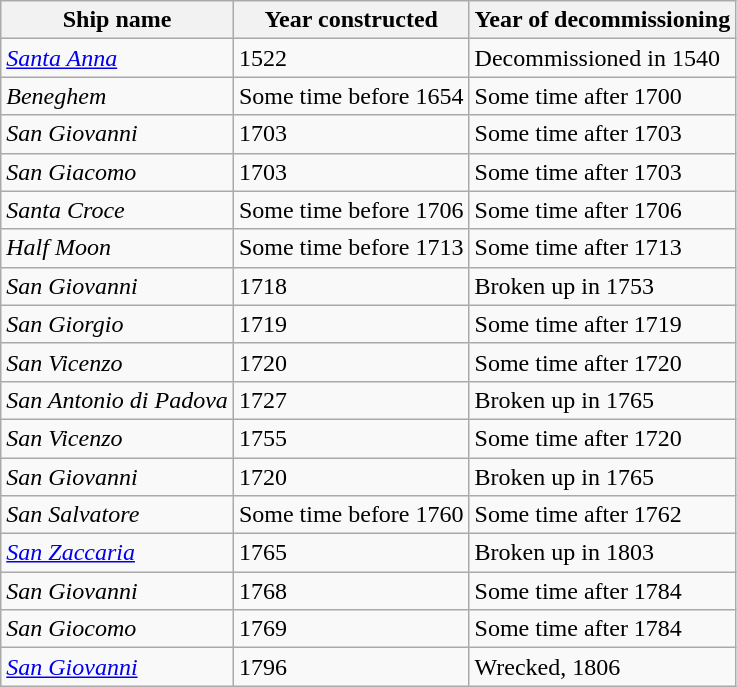<table class="wikitable">
<tr>
<th>Ship name</th>
<th>Year constructed</th>
<th>Year of decommissioning</th>
</tr>
<tr>
<td><a href='#'><em>Santa Anna</em></a></td>
<td>1522</td>
<td>Decommissioned in 1540</td>
</tr>
<tr>
<td><em>Beneghem</em></td>
<td>Some time before 1654</td>
<td>Some time after 1700</td>
</tr>
<tr>
<td><em>San Giovanni</em></td>
<td>1703</td>
<td>Some time after 1703</td>
</tr>
<tr>
<td><em>San Giacomo</em></td>
<td>1703</td>
<td>Some time after 1703</td>
</tr>
<tr>
<td><em>Santa Croce</em></td>
<td>Some time before 1706</td>
<td>Some time after 1706</td>
</tr>
<tr>
<td><em>Half Moon</em></td>
<td>Some time before 1713</td>
<td>Some time after 1713</td>
</tr>
<tr>
<td><em>San Giovanni</em></td>
<td>1718</td>
<td>Broken up in 1753</td>
</tr>
<tr>
<td><em>San Giorgio</em></td>
<td>1719</td>
<td>Some time after 1719</td>
</tr>
<tr>
<td><em>San Vicenzo</em></td>
<td>1720</td>
<td>Some time after 1720</td>
</tr>
<tr>
<td><em>San Antonio di Padova</em></td>
<td>1727</td>
<td>Broken up in 1765</td>
</tr>
<tr>
<td><em>San Vicenzo</em></td>
<td>1755</td>
<td>Some time after 1720</td>
</tr>
<tr>
<td><em>San Giovanni</em></td>
<td>1720</td>
<td>Broken up in 1765</td>
</tr>
<tr>
<td><em>San Salvatore</em></td>
<td>Some time before 1760</td>
<td>Some time after 1762</td>
</tr>
<tr>
<td><a href='#'><em>San Zaccaria</em></a></td>
<td>1765</td>
<td>Broken up in 1803</td>
</tr>
<tr>
<td><em>San Giovanni</em></td>
<td>1768</td>
<td>Some time after 1784</td>
</tr>
<tr>
<td><em>San Giocomo</em></td>
<td>1769</td>
<td>Some time after 1784</td>
</tr>
<tr>
<td><a href='#'><em>San Giovanni</em></a></td>
<td>1796</td>
<td>Wrecked, 1806</td>
</tr>
</table>
